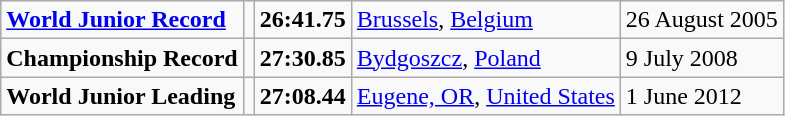<table class="wikitable">
<tr>
<td><strong><a href='#'>World Junior Record</a></strong></td>
<td></td>
<td><strong>26:41.75</strong></td>
<td><a href='#'>Brussels</a>, <a href='#'>Belgium</a></td>
<td>26 August 2005</td>
</tr>
<tr>
<td><strong>Championship Record</strong></td>
<td></td>
<td><strong>27:30.85</strong></td>
<td><a href='#'>Bydgoszcz</a>, <a href='#'>Poland</a></td>
<td>9 July 2008</td>
</tr>
<tr>
<td><strong>World Junior Leading</strong></td>
<td></td>
<td><strong>27:08.44</strong></td>
<td><a href='#'>Eugene, OR</a>, <a href='#'>United States</a></td>
<td>1 June 2012</td>
</tr>
</table>
